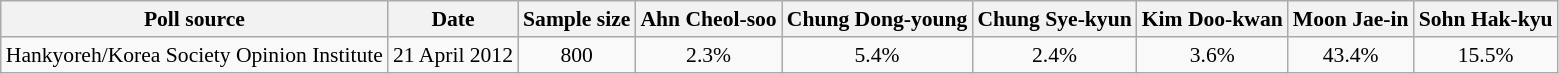<table class="wikitable" style="text-align: center; font-size: 0.9em;">
<tr>
<th>Poll source</th>
<th>Date</th>
<th>Sample size</th>
<th>Ahn Cheol-soo</th>
<th>Chung Dong-young</th>
<th>Chung Sye-kyun</th>
<th>Kim Doo-kwan</th>
<th>Moon Jae-in</th>
<th>Sohn Hak-kyu</th>
</tr>
<tr>
<td>Hankyoreh/Korea Society Opinion Institute</td>
<td>21 April 2012</td>
<td>800</td>
<td>2.3%</td>
<td>5.4%</td>
<td>2.4%</td>
<td>3.6%</td>
<td>43.4%</td>
<td>15.5%</td>
</tr>
</table>
